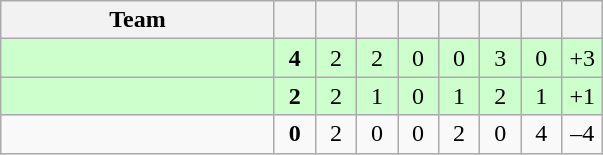<table class="wikitable" style="text-align:center">
<tr>
<th width="175">Team</th>
<th width="20"></th>
<th width="20"></th>
<th width="20"></th>
<th width="20"></th>
<th width="20"></th>
<th width="20"></th>
<th width="20"></th>
<th width="20"></th>
</tr>
<tr bgcolor=#CCFFCC>
<td align=left></td>
<td><strong>4</strong></td>
<td>2</td>
<td>2</td>
<td>0</td>
<td>0</td>
<td>3</td>
<td>0</td>
<td>+3</td>
</tr>
<tr bgcolor=#CCFFCC>
<td align=left></td>
<td><strong>2</strong></td>
<td>2</td>
<td>1</td>
<td>0</td>
<td>1</td>
<td>2</td>
<td>1</td>
<td>+1</td>
</tr>
<tr>
<td align=left></td>
<td><strong>0</strong></td>
<td>2</td>
<td>0</td>
<td>0</td>
<td>2</td>
<td>0</td>
<td>4</td>
<td>–4</td>
</tr>
</table>
